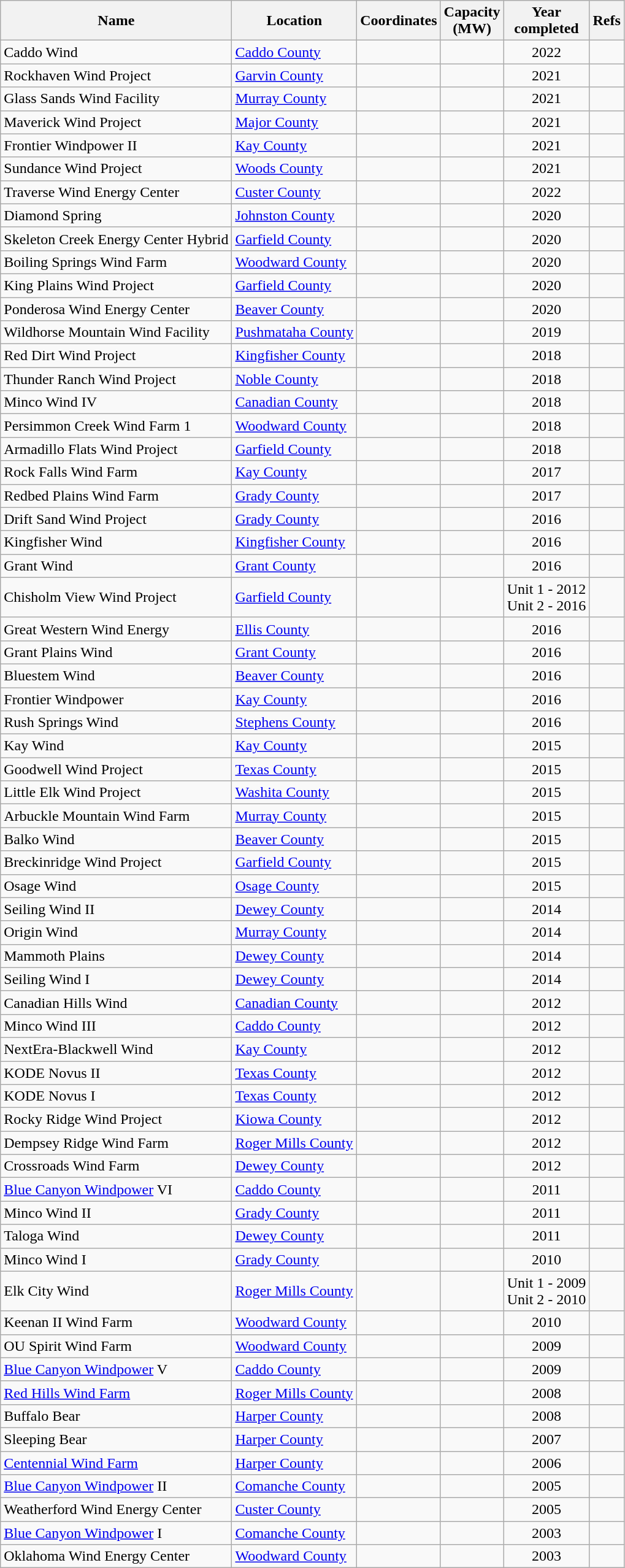<table class="wikitable sortable">
<tr>
<th>Name</th>
<th>Location</th>
<th>Coordinates</th>
<th>Capacity<br>(MW)</th>
<th>Year<br>completed</th>
<th>Refs</th>
</tr>
<tr>
<td>Caddo Wind</td>
<td><a href='#'>Caddo County</a></td>
<td></td>
<td align="center"></td>
<td align="center">2022</td>
<td></td>
</tr>
<tr>
<td>Rockhaven Wind Project</td>
<td><a href='#'>Garvin County</a></td>
<td></td>
<td align="center"></td>
<td align="center">2021</td>
<td></td>
</tr>
<tr>
<td>Glass Sands Wind Facility</td>
<td><a href='#'>Murray County</a></td>
<td></td>
<td align="center"></td>
<td align="center">2021</td>
<td></td>
</tr>
<tr>
<td>Maverick Wind Project</td>
<td><a href='#'>Major County</a></td>
<td></td>
<td align="center"></td>
<td align="center">2021</td>
<td></td>
</tr>
<tr>
<td>Frontier Windpower II</td>
<td><a href='#'>Kay County</a></td>
<td></td>
<td align="center"></td>
<td align="center">2021</td>
<td></td>
</tr>
<tr>
<td>Sundance Wind Project</td>
<td><a href='#'>Woods County</a></td>
<td></td>
<td align="center"></td>
<td align="center">2021</td>
<td></td>
</tr>
<tr>
<td>Traverse Wind Energy Center</td>
<td><a href='#'>Custer County</a></td>
<td></td>
<td align="center"></td>
<td align="center">2022</td>
<td></td>
</tr>
<tr>
<td>Diamond Spring</td>
<td><a href='#'>Johnston County</a></td>
<td></td>
<td align="center"></td>
<td align="center">2020</td>
<td></td>
</tr>
<tr>
<td>Skeleton Creek Energy Center Hybrid</td>
<td><a href='#'>Garfield County</a></td>
<td></td>
<td align="center"></td>
<td align="center">2020</td>
<td></td>
</tr>
<tr>
<td>Boiling Springs Wind Farm</td>
<td><a href='#'>Woodward County</a></td>
<td></td>
<td align="center"></td>
<td align="center">2020</td>
<td></td>
</tr>
<tr>
<td>King Plains Wind Project</td>
<td><a href='#'>Garfield County</a></td>
<td></td>
<td align="center"></td>
<td align="center">2020</td>
<td></td>
</tr>
<tr>
<td>Ponderosa Wind Energy Center</td>
<td><a href='#'>Beaver County</a></td>
<td></td>
<td align="center"></td>
<td align="center">2020</td>
<td></td>
</tr>
<tr>
<td>Wildhorse Mountain Wind Facility</td>
<td><a href='#'>Pushmataha County</a></td>
<td></td>
<td align="center"></td>
<td align="center">2019</td>
<td></td>
</tr>
<tr>
<td>Red Dirt Wind Project</td>
<td><a href='#'>Kingfisher County</a></td>
<td></td>
<td align="center"></td>
<td align="center">2018</td>
<td></td>
</tr>
<tr>
<td>Thunder Ranch Wind Project</td>
<td><a href='#'>Noble County</a></td>
<td></td>
<td align="center"></td>
<td align="center">2018</td>
<td></td>
</tr>
<tr>
<td>Minco Wind IV</td>
<td><a href='#'>Canadian County</a></td>
<td></td>
<td align="center"></td>
<td align="center">2018</td>
<td></td>
</tr>
<tr>
<td>Persimmon Creek Wind Farm 1</td>
<td><a href='#'>Woodward County</a></td>
<td></td>
<td align="center"></td>
<td align="center">2018</td>
<td></td>
</tr>
<tr>
<td>Armadillo Flats Wind Project</td>
<td><a href='#'>Garfield County</a></td>
<td></td>
<td align="center"></td>
<td align="center">2018</td>
<td></td>
</tr>
<tr>
<td>Rock Falls Wind Farm</td>
<td><a href='#'>Kay County</a></td>
<td></td>
<td align="center"></td>
<td align="center">2017</td>
<td></td>
</tr>
<tr>
<td>Redbed Plains Wind Farm</td>
<td><a href='#'>Grady County</a></td>
<td></td>
<td align="center"></td>
<td align="center">2017</td>
<td></td>
</tr>
<tr>
<td>Drift Sand Wind Project</td>
<td><a href='#'>Grady County</a></td>
<td></td>
<td align="center"></td>
<td align="center">2016</td>
<td></td>
</tr>
<tr>
<td>Kingfisher Wind</td>
<td><a href='#'>Kingfisher County</a></td>
<td></td>
<td align="center"></td>
<td align="center">2016</td>
<td></td>
</tr>
<tr>
<td>Grant Wind</td>
<td><a href='#'>Grant County</a></td>
<td></td>
<td align="center"></td>
<td align="center">2016</td>
<td></td>
</tr>
<tr>
<td>Chisholm View Wind Project</td>
<td><a href='#'>Garfield County</a></td>
<td></td>
<td align="center"></td>
<td align="center">Unit 1 - 2012<br>Unit 2 - 2016</td>
<td></td>
</tr>
<tr>
<td>Great Western Wind Energy</td>
<td><a href='#'>Ellis County</a></td>
<td></td>
<td align="center"></td>
<td align="center">2016</td>
<td></td>
</tr>
<tr>
<td>Grant Plains Wind</td>
<td><a href='#'>Grant County</a></td>
<td></td>
<td align="center"></td>
<td align="center">2016</td>
<td></td>
</tr>
<tr>
<td>Bluestem Wind</td>
<td><a href='#'>Beaver County</a></td>
<td></td>
<td align="center"></td>
<td align="center">2016</td>
<td></td>
</tr>
<tr>
<td>Frontier Windpower</td>
<td><a href='#'>Kay County</a></td>
<td></td>
<td align="center"></td>
<td align="center">2016</td>
<td></td>
</tr>
<tr>
<td>Rush Springs Wind</td>
<td><a href='#'>Stephens County</a></td>
<td></td>
<td align="center"></td>
<td align="center">2016</td>
<td></td>
</tr>
<tr>
<td>Kay Wind</td>
<td><a href='#'>Kay County</a></td>
<td></td>
<td align="center"></td>
<td align="center">2015</td>
<td></td>
</tr>
<tr>
<td>Goodwell Wind Project</td>
<td><a href='#'>Texas County</a></td>
<td></td>
<td align="center"></td>
<td align="center">2015</td>
<td></td>
</tr>
<tr>
<td>Little Elk Wind Project</td>
<td><a href='#'>Washita County</a></td>
<td></td>
<td align="center"></td>
<td align="center">2015</td>
<td></td>
</tr>
<tr>
<td>Arbuckle Mountain Wind Farm</td>
<td><a href='#'>Murray County</a></td>
<td></td>
<td align="center"></td>
<td align="center">2015</td>
<td></td>
</tr>
<tr>
<td>Balko Wind</td>
<td><a href='#'>Beaver County</a></td>
<td></td>
<td align="center"></td>
<td align="center">2015</td>
<td></td>
</tr>
<tr>
<td>Breckinridge Wind Project</td>
<td><a href='#'>Garfield County</a></td>
<td></td>
<td align="center"></td>
<td align="center">2015</td>
<td></td>
</tr>
<tr>
<td>Osage Wind</td>
<td><a href='#'>Osage County</a></td>
<td></td>
<td align="center"></td>
<td align="center">2015</td>
<td></td>
</tr>
<tr>
<td>Seiling Wind II</td>
<td><a href='#'>Dewey County</a></td>
<td></td>
<td align="center"></td>
<td align="center">2014</td>
<td></td>
</tr>
<tr>
<td>Origin Wind</td>
<td><a href='#'>Murray County</a></td>
<td></td>
<td align="center"></td>
<td align="center">2014</td>
<td></td>
</tr>
<tr>
<td>Mammoth Plains</td>
<td><a href='#'>Dewey County</a></td>
<td></td>
<td align="center"></td>
<td align="center">2014</td>
<td></td>
</tr>
<tr>
<td>Seiling Wind I</td>
<td><a href='#'>Dewey County</a></td>
<td></td>
<td align="center"></td>
<td align="center">2014</td>
<td></td>
</tr>
<tr>
<td>Canadian Hills Wind</td>
<td><a href='#'>Canadian County</a></td>
<td></td>
<td align="center"></td>
<td align="center">2012</td>
<td></td>
</tr>
<tr>
<td>Minco Wind III</td>
<td><a href='#'>Caddo County</a></td>
<td></td>
<td align="center"></td>
<td align="center">2012</td>
<td></td>
</tr>
<tr>
<td>NextEra-Blackwell Wind</td>
<td><a href='#'>Kay County</a></td>
<td></td>
<td align="center"></td>
<td align="center">2012</td>
<td></td>
</tr>
<tr>
<td>KODE Novus II</td>
<td><a href='#'>Texas County</a></td>
<td></td>
<td align="center"></td>
<td align="center">2012</td>
<td></td>
</tr>
<tr>
<td>KODE Novus I</td>
<td><a href='#'>Texas County</a></td>
<td></td>
<td align="center"></td>
<td align="center">2012</td>
<td></td>
</tr>
<tr>
<td>Rocky Ridge Wind Project</td>
<td><a href='#'>Kiowa County</a></td>
<td></td>
<td align="center"></td>
<td align="center">2012</td>
<td></td>
</tr>
<tr>
<td>Dempsey Ridge Wind Farm</td>
<td><a href='#'>Roger Mills County</a></td>
<td></td>
<td align="center"></td>
<td align="center">2012</td>
<td></td>
</tr>
<tr>
<td>Crossroads Wind Farm</td>
<td><a href='#'>Dewey County</a></td>
<td></td>
<td align="center"></td>
<td align="center">2012</td>
<td></td>
</tr>
<tr>
<td><a href='#'>Blue Canyon Windpower</a> VI</td>
<td><a href='#'>Caddo County</a></td>
<td></td>
<td align="center"></td>
<td align="center">2011</td>
<td></td>
</tr>
<tr>
<td>Minco Wind II</td>
<td><a href='#'>Grady County</a></td>
<td></td>
<td align="center"></td>
<td align="center">2011</td>
<td></td>
</tr>
<tr>
<td>Taloga Wind</td>
<td><a href='#'>Dewey County</a></td>
<td></td>
<td align="center"></td>
<td align="center">2011</td>
<td></td>
</tr>
<tr>
<td>Minco Wind I</td>
<td><a href='#'>Grady County</a></td>
<td></td>
<td align="center"></td>
<td align="center">2010</td>
<td></td>
</tr>
<tr>
<td>Elk City Wind</td>
<td><a href='#'>Roger Mills County</a></td>
<td></td>
<td align="center"></td>
<td align="center">Unit 1 - 2009<br>Unit 2 - 2010</td>
<td></td>
</tr>
<tr>
<td>Keenan II Wind Farm</td>
<td><a href='#'>Woodward County</a></td>
<td></td>
<td align="center"></td>
<td align="center">2010</td>
<td></td>
</tr>
<tr>
<td>OU Spirit Wind Farm</td>
<td><a href='#'>Woodward County</a></td>
<td></td>
<td align="center"></td>
<td align="center">2009</td>
<td></td>
</tr>
<tr>
<td><a href='#'>Blue Canyon Windpower</a> V</td>
<td><a href='#'>Caddo County</a></td>
<td></td>
<td align="center"></td>
<td align="center">2009</td>
<td></td>
</tr>
<tr>
<td><a href='#'>Red Hills Wind Farm</a></td>
<td><a href='#'>Roger Mills County</a></td>
<td></td>
<td align="center"></td>
<td align="center">2008</td>
<td></td>
</tr>
<tr>
<td>Buffalo Bear</td>
<td><a href='#'>Harper County</a></td>
<td></td>
<td align="center"></td>
<td align="center">2008</td>
<td></td>
</tr>
<tr>
<td>Sleeping Bear</td>
<td><a href='#'>Harper County</a></td>
<td></td>
<td align="center"></td>
<td align="center">2007</td>
<td></td>
</tr>
<tr>
<td><a href='#'>Centennial Wind Farm</a></td>
<td><a href='#'>Harper County</a></td>
<td></td>
<td align="center"></td>
<td align="center">2006</td>
<td></td>
</tr>
<tr>
<td><a href='#'>Blue Canyon Windpower</a> II</td>
<td><a href='#'>Comanche County</a></td>
<td></td>
<td align="center"></td>
<td align="center">2005</td>
<td></td>
</tr>
<tr>
<td>Weatherford Wind Energy Center</td>
<td><a href='#'>Custer County</a></td>
<td></td>
<td align="center"></td>
<td align="center">2005</td>
<td></td>
</tr>
<tr>
<td><a href='#'>Blue Canyon Windpower</a>  I</td>
<td><a href='#'>Comanche County</a></td>
<td></td>
<td align="center"></td>
<td align="center">2003</td>
<td></td>
</tr>
<tr>
<td>Oklahoma Wind Energy Center</td>
<td><a href='#'>Woodward County</a></td>
<td></td>
<td align="center"></td>
<td align="center">2003</td>
<td></td>
</tr>
</table>
